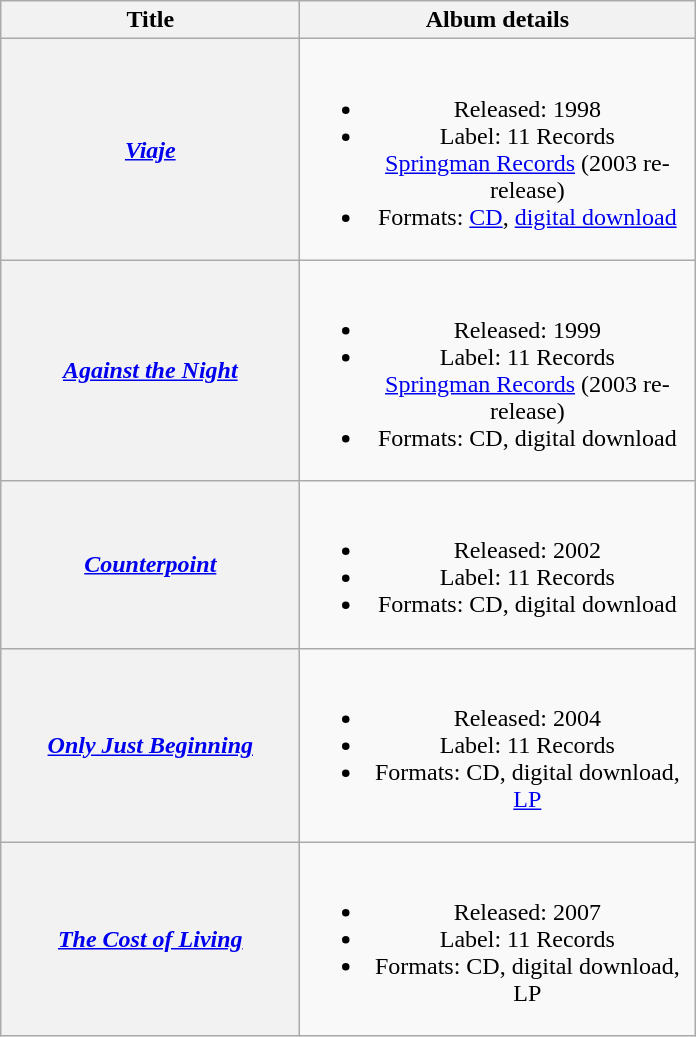<table class="wikitable plainrowheaders" style="text-align:center;" border="1">
<tr>
<th scope="col" rowspan="1" style="width:12em;">Title</th>
<th scope="col" rowspan="1" style="width:16em;">Album details</th>
</tr>
<tr>
<th scope="row"><em><a href='#'>Viaje</a></em></th>
<td><br><ul><li>Released: 1998</li><li>Label: 11 Records<br><a href='#'>Springman Records</a> (2003 re-release)</li><li>Formats: <a href='#'>CD</a>, <a href='#'>digital download</a></li></ul></td>
</tr>
<tr>
<th scope="row"><em><a href='#'>Against the Night</a></em></th>
<td><br><ul><li>Released: 1999</li><li>Label: 11 Records<br><a href='#'>Springman Records</a> (2003 re-release)</li><li>Formats: CD, digital download</li></ul></td>
</tr>
<tr>
<th scope="row"><em><a href='#'>Counterpoint</a></em></th>
<td><br><ul><li>Released: 2002</li><li>Label: 11 Records</li><li>Formats: CD, digital download</li></ul></td>
</tr>
<tr>
<th scope="row"><em><a href='#'>Only Just Beginning</a></em></th>
<td><br><ul><li>Released: 2004</li><li>Label: 11 Records</li><li>Formats: CD, digital download, <a href='#'>LP</a></li></ul></td>
</tr>
<tr>
<th scope="row"><em><a href='#'>The Cost of Living</a></em></th>
<td><br><ul><li>Released: 2007</li><li>Label: 11 Records</li><li>Formats: CD, digital download, LP</li></ul></td>
</tr>
</table>
